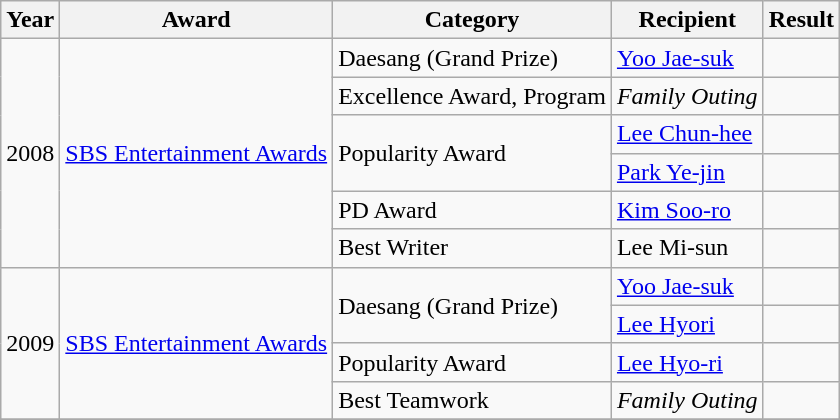<table class="wikitable">
<tr>
<th>Year</th>
<th>Award</th>
<th>Category</th>
<th>Recipient</th>
<th>Result</th>
</tr>
<tr>
<td rowspan=6>2008</td>
<td rowspan=6><a href='#'>SBS Entertainment Awards</a></td>
<td>Daesang (Grand Prize)</td>
<td><a href='#'>Yoo Jae-suk</a></td>
<td></td>
</tr>
<tr>
<td>Excellence Award, Program</td>
<td><em>Family Outing</em></td>
<td></td>
</tr>
<tr>
<td rowspan=2>Popularity Award</td>
<td><a href='#'>Lee Chun-hee</a></td>
<td></td>
</tr>
<tr>
<td><a href='#'>Park Ye-jin</a></td>
<td></td>
</tr>
<tr>
<td>PD Award</td>
<td><a href='#'>Kim Soo-ro</a></td>
<td></td>
</tr>
<tr>
<td>Best Writer</td>
<td>Lee Mi-sun</td>
<td></td>
</tr>
<tr>
<td rowspan=4>2009</td>
<td rowspan=4><a href='#'>SBS Entertainment Awards</a></td>
<td rowspan=2>Daesang (Grand Prize)</td>
<td><a href='#'>Yoo Jae-suk</a></td>
<td></td>
</tr>
<tr>
<td><a href='#'>Lee Hyori</a></td>
<td></td>
</tr>
<tr>
<td>Popularity Award</td>
<td><a href='#'>Lee Hyo-ri</a></td>
<td></td>
</tr>
<tr>
<td>Best Teamwork</td>
<td><em>Family Outing</em></td>
<td></td>
</tr>
<tr>
</tr>
</table>
